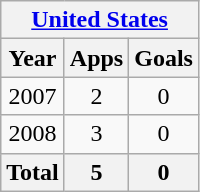<table class="wikitable" style="text-align:center">
<tr>
<th colspan=3><a href='#'>United States</a></th>
</tr>
<tr>
<th>Year</th>
<th>Apps</th>
<th>Goals</th>
</tr>
<tr>
<td>2007</td>
<td>2</td>
<td>0</td>
</tr>
<tr>
<td>2008</td>
<td>3</td>
<td>0</td>
</tr>
<tr>
<th>Total</th>
<th>5</th>
<th>0</th>
</tr>
</table>
